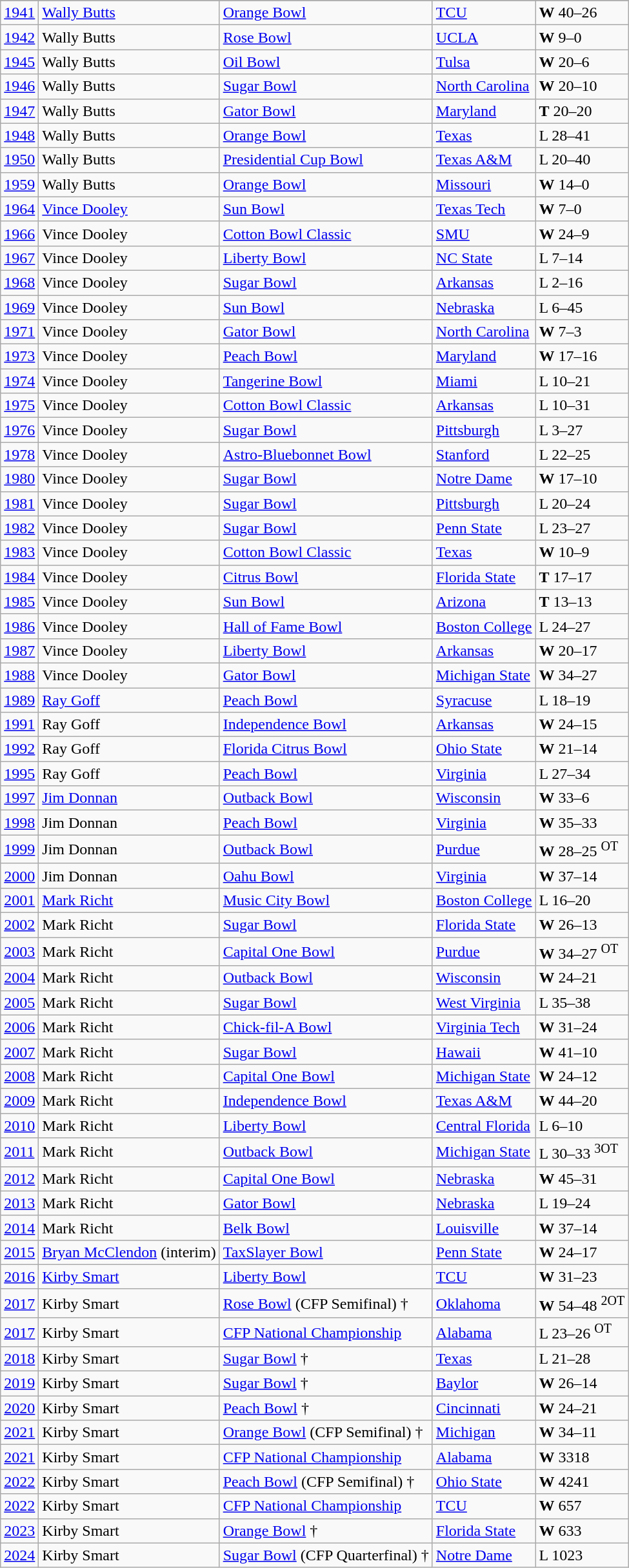<table class="wikitable sortable">
<tr>
</tr>
<tr>
<td><a href='#'>1941</a></td>
<td><a href='#'>Wally Butts</a></td>
<td><a href='#'>Orange Bowl</a></td>
<td><a href='#'>TCU</a></td>
<td><strong>W</strong> 40–26</td>
</tr>
<tr>
<td><a href='#'>1942</a></td>
<td>Wally Butts</td>
<td><a href='#'>Rose Bowl</a></td>
<td><a href='#'>UCLA</a></td>
<td><strong>W</strong> 9–0</td>
</tr>
<tr>
<td><a href='#'>1945</a></td>
<td>Wally Butts</td>
<td><a href='#'>Oil Bowl</a></td>
<td><a href='#'>Tulsa</a></td>
<td><strong>W</strong> 20–6</td>
</tr>
<tr>
<td><a href='#'>1946</a></td>
<td>Wally Butts</td>
<td><a href='#'>Sugar Bowl</a></td>
<td><a href='#'>North Carolina</a></td>
<td><strong>W</strong> 20–10</td>
</tr>
<tr>
<td><a href='#'>1947</a></td>
<td>Wally Butts</td>
<td><a href='#'>Gator Bowl</a></td>
<td><a href='#'>Maryland</a></td>
<td><strong>T</strong> 20–20</td>
</tr>
<tr>
<td><a href='#'>1948</a></td>
<td>Wally Butts</td>
<td><a href='#'>Orange Bowl</a></td>
<td><a href='#'>Texas</a></td>
<td>L 28–41</td>
</tr>
<tr>
<td><a href='#'>1950</a></td>
<td>Wally Butts</td>
<td><a href='#'>Presidential Cup Bowl</a></td>
<td><a href='#'>Texas A&M</a></td>
<td>L 20–40</td>
</tr>
<tr>
<td><a href='#'>1959</a></td>
<td>Wally Butts</td>
<td><a href='#'>Orange Bowl</a></td>
<td><a href='#'>Missouri</a></td>
<td><strong>W</strong> 14–0</td>
</tr>
<tr>
<td><a href='#'>1964</a></td>
<td><a href='#'>Vince Dooley</a></td>
<td><a href='#'>Sun Bowl</a></td>
<td><a href='#'>Texas Tech</a></td>
<td><strong>W</strong> 7–0</td>
</tr>
<tr>
<td><a href='#'>1966</a></td>
<td>Vince Dooley</td>
<td><a href='#'>Cotton Bowl Classic</a></td>
<td><a href='#'>SMU</a></td>
<td><strong>W</strong> 24–9</td>
</tr>
<tr>
<td><a href='#'>1967</a></td>
<td>Vince Dooley</td>
<td><a href='#'>Liberty Bowl</a></td>
<td><a href='#'>NC State</a></td>
<td>L 7–14</td>
</tr>
<tr>
<td><a href='#'>1968</a></td>
<td>Vince Dooley</td>
<td><a href='#'>Sugar Bowl</a></td>
<td><a href='#'>Arkansas</a></td>
<td>L 2–16</td>
</tr>
<tr>
<td><a href='#'>1969</a></td>
<td>Vince Dooley</td>
<td><a href='#'>Sun Bowl</a></td>
<td><a href='#'>Nebraska</a></td>
<td>L 6–45</td>
</tr>
<tr>
<td><a href='#'>1971</a></td>
<td>Vince Dooley</td>
<td><a href='#'>Gator Bowl</a></td>
<td><a href='#'>North Carolina</a></td>
<td><strong>W</strong> 7–3</td>
</tr>
<tr>
<td><a href='#'>1973</a></td>
<td>Vince Dooley</td>
<td><a href='#'>Peach Bowl</a></td>
<td><a href='#'>Maryland</a></td>
<td><strong>W</strong> 17–16</td>
</tr>
<tr>
<td><a href='#'>1974</a></td>
<td>Vince Dooley</td>
<td><a href='#'>Tangerine Bowl</a></td>
<td><a href='#'>Miami</a></td>
<td>L 10–21</td>
</tr>
<tr>
<td><a href='#'>1975</a></td>
<td>Vince Dooley</td>
<td><a href='#'>Cotton Bowl Classic</a></td>
<td><a href='#'>Arkansas</a></td>
<td>L 10–31</td>
</tr>
<tr>
<td><a href='#'>1976</a></td>
<td>Vince Dooley</td>
<td><a href='#'>Sugar Bowl</a></td>
<td><a href='#'>Pittsburgh</a></td>
<td>L 3–27</td>
</tr>
<tr>
<td><a href='#'>1978</a></td>
<td>Vince Dooley</td>
<td><a href='#'>Astro-Bluebonnet Bowl</a></td>
<td><a href='#'>Stanford</a></td>
<td>L 22–25</td>
</tr>
<tr>
<td><a href='#'>1980</a></td>
<td>Vince Dooley</td>
<td><a href='#'>Sugar Bowl</a></td>
<td><a href='#'>Notre Dame</a></td>
<td><strong>W</strong> 17–10</td>
</tr>
<tr>
<td><a href='#'>1981</a></td>
<td>Vince Dooley</td>
<td><a href='#'>Sugar Bowl</a></td>
<td><a href='#'>Pittsburgh</a></td>
<td>L 20–24</td>
</tr>
<tr>
<td><a href='#'>1982</a></td>
<td>Vince Dooley</td>
<td><a href='#'>Sugar Bowl</a></td>
<td><a href='#'>Penn State</a></td>
<td>L 23–27</td>
</tr>
<tr>
<td><a href='#'>1983</a></td>
<td>Vince Dooley</td>
<td><a href='#'>Cotton Bowl Classic</a></td>
<td><a href='#'>Texas</a></td>
<td><strong>W</strong> 10–9</td>
</tr>
<tr>
<td><a href='#'>1984</a></td>
<td>Vince Dooley</td>
<td><a href='#'>Citrus Bowl</a></td>
<td><a href='#'>Florida State</a></td>
<td><strong>T</strong> 17–17</td>
</tr>
<tr>
<td><a href='#'>1985</a></td>
<td>Vince Dooley</td>
<td><a href='#'>Sun Bowl</a></td>
<td><a href='#'>Arizona</a></td>
<td><strong>T</strong> 13–13</td>
</tr>
<tr>
<td><a href='#'>1986</a></td>
<td>Vince Dooley</td>
<td><a href='#'>Hall of Fame Bowl</a></td>
<td><a href='#'>Boston College</a></td>
<td>L 24–27</td>
</tr>
<tr>
<td><a href='#'>1987</a></td>
<td>Vince Dooley</td>
<td><a href='#'>Liberty Bowl</a></td>
<td><a href='#'>Arkansas</a></td>
<td><strong>W</strong> 20–17</td>
</tr>
<tr>
<td><a href='#'>1988</a></td>
<td>Vince Dooley</td>
<td><a href='#'>Gator Bowl</a></td>
<td><a href='#'>Michigan State</a></td>
<td><strong>W</strong> 34–27</td>
</tr>
<tr>
<td><a href='#'>1989</a></td>
<td><a href='#'>Ray Goff</a></td>
<td><a href='#'>Peach Bowl</a></td>
<td><a href='#'>Syracuse</a></td>
<td>L 18–19</td>
</tr>
<tr>
<td><a href='#'>1991</a></td>
<td>Ray Goff</td>
<td><a href='#'>Independence Bowl</a></td>
<td><a href='#'>Arkansas</a></td>
<td><strong>W</strong> 24–15</td>
</tr>
<tr>
<td><a href='#'>1992</a></td>
<td>Ray Goff</td>
<td><a href='#'>Florida Citrus Bowl</a></td>
<td><a href='#'>Ohio State</a></td>
<td><strong>W</strong> 21–14</td>
</tr>
<tr>
<td><a href='#'>1995</a></td>
<td>Ray Goff</td>
<td><a href='#'>Peach Bowl</a></td>
<td><a href='#'>Virginia</a></td>
<td>L 27–34</td>
</tr>
<tr>
<td><a href='#'>1997</a></td>
<td><a href='#'>Jim Donnan</a></td>
<td><a href='#'>Outback Bowl</a></td>
<td><a href='#'>Wisconsin</a></td>
<td><strong>W</strong> 33–6</td>
</tr>
<tr>
<td><a href='#'>1998</a></td>
<td>Jim Donnan</td>
<td><a href='#'>Peach Bowl</a></td>
<td><a href='#'>Virginia</a></td>
<td><strong>W</strong> 35–33</td>
</tr>
<tr>
<td><a href='#'>1999</a></td>
<td>Jim Donnan</td>
<td><a href='#'>Outback Bowl</a></td>
<td><a href='#'>Purdue</a></td>
<td><strong>W</strong> 28–25 <sup>OT</sup></td>
</tr>
<tr>
<td><a href='#'>2000</a></td>
<td>Jim Donnan</td>
<td><a href='#'>Oahu Bowl</a></td>
<td><a href='#'>Virginia</a></td>
<td><strong>W</strong> 37–14</td>
</tr>
<tr>
<td><a href='#'>2001</a></td>
<td><a href='#'>Mark Richt</a></td>
<td><a href='#'>Music City Bowl</a></td>
<td><a href='#'>Boston College</a></td>
<td>L 16–20</td>
</tr>
<tr>
<td><a href='#'>2002</a></td>
<td>Mark Richt</td>
<td><a href='#'>Sugar Bowl</a></td>
<td><a href='#'>Florida State</a></td>
<td><strong>W</strong> 26–13</td>
</tr>
<tr>
<td><a href='#'>2003</a></td>
<td>Mark Richt</td>
<td><a href='#'>Capital One Bowl</a></td>
<td><a href='#'>Purdue</a></td>
<td><strong>W</strong> 34–27 <sup>OT</sup></td>
</tr>
<tr>
<td><a href='#'>2004</a></td>
<td>Mark Richt</td>
<td><a href='#'>Outback Bowl</a></td>
<td><a href='#'>Wisconsin</a></td>
<td><strong>W</strong> 24–21</td>
</tr>
<tr>
<td><a href='#'>2005</a></td>
<td>Mark Richt</td>
<td><a href='#'>Sugar Bowl</a></td>
<td><a href='#'>West Virginia</a></td>
<td>L 35–38</td>
</tr>
<tr>
<td><a href='#'>2006</a></td>
<td>Mark Richt</td>
<td><a href='#'>Chick-fil-A Bowl</a></td>
<td><a href='#'>Virginia Tech</a></td>
<td><strong>W</strong> 31–24</td>
</tr>
<tr>
<td><a href='#'>2007</a></td>
<td>Mark Richt</td>
<td><a href='#'>Sugar Bowl</a></td>
<td><a href='#'>Hawaii</a></td>
<td><strong>W</strong> 41–10</td>
</tr>
<tr>
<td><a href='#'>2008</a></td>
<td>Mark Richt</td>
<td><a href='#'>Capital One Bowl</a></td>
<td><a href='#'>Michigan State</a></td>
<td><strong>W</strong> 24–12</td>
</tr>
<tr>
<td><a href='#'>2009</a></td>
<td>Mark Richt</td>
<td><a href='#'>Independence Bowl</a></td>
<td><a href='#'>Texas A&M</a></td>
<td><strong>W</strong> 44–20</td>
</tr>
<tr>
<td><a href='#'>2010</a></td>
<td>Mark Richt</td>
<td><a href='#'>Liberty Bowl</a></td>
<td><a href='#'>Central Florida</a></td>
<td>L 6–10</td>
</tr>
<tr>
<td><a href='#'>2011</a></td>
<td>Mark Richt</td>
<td><a href='#'>Outback Bowl</a></td>
<td><a href='#'>Michigan State</a></td>
<td>L 30–33 <sup>3OT</sup></td>
</tr>
<tr>
<td><a href='#'>2012</a></td>
<td>Mark Richt</td>
<td><a href='#'>Capital One Bowl</a></td>
<td><a href='#'>Nebraska</a></td>
<td><strong>W</strong> 45–31</td>
</tr>
<tr>
<td><a href='#'>2013</a></td>
<td>Mark Richt</td>
<td><a href='#'>Gator Bowl</a></td>
<td><a href='#'>Nebraska</a></td>
<td>L 19–24</td>
</tr>
<tr>
<td><a href='#'>2014</a></td>
<td>Mark Richt</td>
<td><a href='#'>Belk Bowl</a></td>
<td><a href='#'>Louisville</a></td>
<td><strong>W</strong> 37–14</td>
</tr>
<tr>
<td><a href='#'>2015</a></td>
<td><a href='#'>Bryan McClendon</a> (interim)</td>
<td><a href='#'>TaxSlayer Bowl</a></td>
<td><a href='#'>Penn State</a></td>
<td><strong>W</strong> 24–17</td>
</tr>
<tr>
<td><a href='#'>2016</a></td>
<td><a href='#'>Kirby Smart</a></td>
<td><a href='#'>Liberty Bowl</a></td>
<td><a href='#'>TCU</a></td>
<td><strong>W</strong> 31–23</td>
</tr>
<tr>
<td><a href='#'>2017</a></td>
<td>Kirby Smart</td>
<td><a href='#'>Rose Bowl</a> (CFP Semifinal) †</td>
<td><a href='#'>Oklahoma</a></td>
<td><strong>W</strong> 54–48 <sup>2OT</sup></td>
</tr>
<tr>
<td><a href='#'>2017</a></td>
<td>Kirby Smart</td>
<td><a href='#'>CFP National Championship</a></td>
<td><a href='#'>Alabama</a></td>
<td>L 23–26 <sup>OT</sup></td>
</tr>
<tr>
<td><a href='#'>2018</a></td>
<td>Kirby Smart</td>
<td><a href='#'>Sugar Bowl</a> †</td>
<td><a href='#'>Texas</a></td>
<td>L 21–28</td>
</tr>
<tr>
<td><a href='#'>2019</a></td>
<td>Kirby Smart</td>
<td><a href='#'>Sugar Bowl</a> †</td>
<td><a href='#'>Baylor</a></td>
<td><strong>W</strong> 26–14</td>
</tr>
<tr>
<td><a href='#'>2020</a></td>
<td>Kirby Smart</td>
<td><a href='#'>Peach Bowl</a> †</td>
<td><a href='#'>Cincinnati</a></td>
<td><strong>W</strong> 24–21</td>
</tr>
<tr>
<td><a href='#'>2021</a></td>
<td>Kirby Smart</td>
<td><a href='#'>Orange Bowl</a> (CFP Semifinal) †</td>
<td><a href='#'>Michigan</a></td>
<td><strong>W</strong> 34–11</td>
</tr>
<tr>
<td><a href='#'>2021</a></td>
<td>Kirby Smart</td>
<td><a href='#'>CFP National Championship</a></td>
<td><a href='#'>Alabama</a></td>
<td><strong>W</strong> 3318</td>
</tr>
<tr>
<td><a href='#'>2022</a></td>
<td>Kirby Smart</td>
<td><a href='#'>Peach Bowl</a> (CFP Semifinal) †</td>
<td><a href='#'>Ohio State</a></td>
<td><strong>W</strong> 4241</td>
</tr>
<tr>
<td><a href='#'>2022</a></td>
<td>Kirby Smart</td>
<td><a href='#'>CFP National Championship</a></td>
<td><a href='#'>TCU</a></td>
<td><strong>W</strong> 657</td>
</tr>
<tr>
<td><a href='#'>2023</a></td>
<td>Kirby Smart</td>
<td><a href='#'>Orange Bowl</a> †</td>
<td><a href='#'>Florida State</a></td>
<td><strong>W</strong> 633</td>
</tr>
<tr>
<td><a href='#'>2024</a></td>
<td>Kirby Smart</td>
<td><a href='#'>Sugar Bowl</a> (CFP Quarterfinal) †</td>
<td><a href='#'>Notre Dame</a></td>
<td>L 1023</td>
</tr>
</table>
